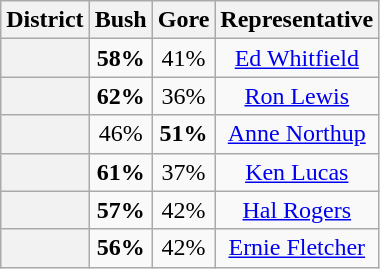<table class=wikitable>
<tr>
<th>District</th>
<th>Bush</th>
<th>Gore</th>
<th>Representative</th>
</tr>
<tr align=center>
<th></th>
<td><strong>58%</strong></td>
<td>41%</td>
<td><a href='#'>Ed Whitfield</a></td>
</tr>
<tr align=center>
<th></th>
<td><strong>62%</strong></td>
<td>36%</td>
<td><a href='#'>Ron Lewis</a></td>
</tr>
<tr align=center>
<th></th>
<td>46%</td>
<td><strong>51%</strong></td>
<td><a href='#'>Anne Northup</a></td>
</tr>
<tr align=center>
<th></th>
<td><strong>61%</strong></td>
<td>37%</td>
<td><a href='#'>Ken Lucas</a></td>
</tr>
<tr align=center>
<th></th>
<td><strong>57%</strong></td>
<td>42%</td>
<td><a href='#'>Hal Rogers</a></td>
</tr>
<tr align=center>
<th></th>
<td><strong>56%</strong></td>
<td>42%</td>
<td><a href='#'>Ernie Fletcher</a></td>
</tr>
</table>
